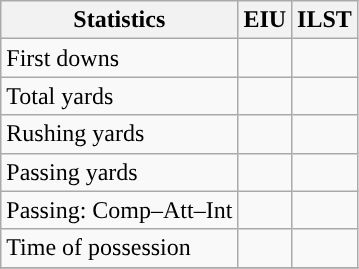<table class="wikitable" style="float: left;">
<tr>
<th>Statistics</th>
<th>EIU</th>
<th>ILST</th>
</tr>
<tr>
<td>First downs</td>
<td></td>
<td></td>
</tr>
<tr>
<td>Total yards</td>
<td></td>
<td></td>
</tr>
<tr>
<td>Rushing yards</td>
<td></td>
<td></td>
</tr>
<tr>
<td>Passing yards</td>
<td></td>
<td></td>
</tr>
<tr>
<td>Passing: Comp–Att–Int</td>
<td></td>
<td></td>
</tr>
<tr>
<td>Time of possession</td>
<td></td>
<td></td>
</tr>
<tr>
</tr>
</table>
